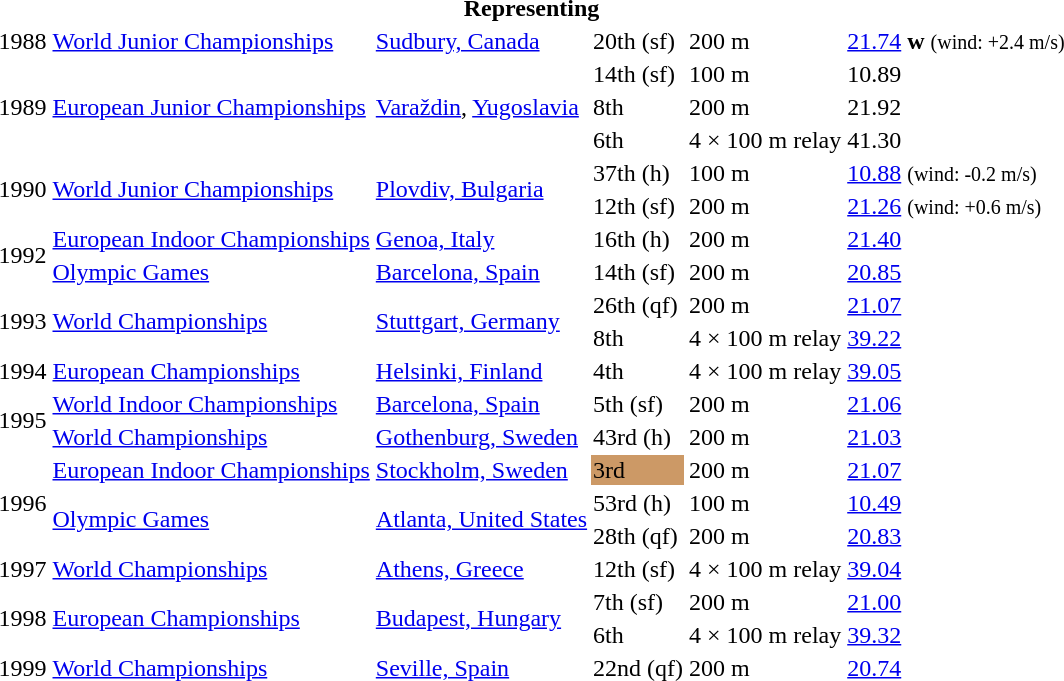<table>
<tr>
<th colspan="6">Representing </th>
</tr>
<tr>
<td>1988</td>
<td><a href='#'>World Junior Championships</a></td>
<td><a href='#'>Sudbury, Canada</a></td>
<td>20th (sf)</td>
<td>200 m</td>
<td><a href='#'>21.74</a> <strong>w</strong> <small>(wind: +2.4 m/s)</small></td>
</tr>
<tr>
<td rowspan=3>1989</td>
<td rowspan=3><a href='#'>European Junior Championships</a></td>
<td rowspan=3><a href='#'>Varaždin</a>, <a href='#'>Yugoslavia</a></td>
<td>14th (sf)</td>
<td>100 m</td>
<td>10.89</td>
</tr>
<tr>
<td>8th</td>
<td>200 m</td>
<td>21.92</td>
</tr>
<tr>
<td>6th</td>
<td>4 × 100 m relay</td>
<td>41.30</td>
</tr>
<tr>
<td rowspan=2>1990</td>
<td rowspan=2><a href='#'>World Junior Championships</a></td>
<td rowspan=2><a href='#'>Plovdiv, Bulgaria</a></td>
<td>37th (h)</td>
<td>100 m</td>
<td><a href='#'>10.88</a> <small>(wind: -0.2 m/s)</small></td>
</tr>
<tr>
<td>12th (sf)</td>
<td>200 m</td>
<td><a href='#'>21.26</a> <small>(wind: +0.6 m/s)</small></td>
</tr>
<tr>
<td rowspan=2>1992</td>
<td><a href='#'>European Indoor Championships</a></td>
<td><a href='#'>Genoa, Italy</a></td>
<td>16th (h)</td>
<td>200 m</td>
<td><a href='#'>21.40</a></td>
</tr>
<tr>
<td><a href='#'>Olympic Games</a></td>
<td><a href='#'>Barcelona, Spain</a></td>
<td>14th (sf)</td>
<td>200 m</td>
<td><a href='#'>20.85</a></td>
</tr>
<tr>
<td rowspan=2>1993</td>
<td rowspan=2><a href='#'>World Championships</a></td>
<td rowspan=2><a href='#'>Stuttgart, Germany</a></td>
<td>26th (qf)</td>
<td>200 m</td>
<td><a href='#'>21.07</a></td>
</tr>
<tr>
<td>8th</td>
<td>4 × 100 m relay</td>
<td><a href='#'>39.22</a></td>
</tr>
<tr>
<td>1994</td>
<td><a href='#'>European Championships</a></td>
<td><a href='#'>Helsinki, Finland</a></td>
<td>4th</td>
<td>4 × 100 m relay</td>
<td><a href='#'>39.05</a></td>
</tr>
<tr>
<td rowspan=2>1995</td>
<td><a href='#'>World Indoor Championships</a></td>
<td><a href='#'>Barcelona, Spain</a></td>
<td>5th (sf)</td>
<td>200 m</td>
<td><a href='#'>21.06</a></td>
</tr>
<tr>
<td><a href='#'>World Championships</a></td>
<td><a href='#'>Gothenburg, Sweden</a></td>
<td>43rd (h)</td>
<td>200 m</td>
<td><a href='#'>21.03</a></td>
</tr>
<tr>
<td rowspan=3>1996</td>
<td><a href='#'>European Indoor Championships</a></td>
<td><a href='#'>Stockholm, Sweden</a></td>
<td bgcolor=cc9966>3rd</td>
<td>200 m</td>
<td><a href='#'>21.07</a></td>
</tr>
<tr>
<td rowspan=2><a href='#'>Olympic Games</a></td>
<td rowspan=2><a href='#'>Atlanta, United States</a></td>
<td>53rd (h)</td>
<td>100 m</td>
<td><a href='#'>10.49</a></td>
</tr>
<tr>
<td>28th (qf)</td>
<td>200 m</td>
<td><a href='#'>20.83</a></td>
</tr>
<tr>
<td>1997</td>
<td><a href='#'>World Championships</a></td>
<td><a href='#'>Athens, Greece</a></td>
<td>12th (sf)</td>
<td>4 × 100 m relay</td>
<td><a href='#'>39.04</a></td>
</tr>
<tr>
<td rowspan=2>1998</td>
<td rowspan=2><a href='#'>European Championships</a></td>
<td rowspan=2><a href='#'>Budapest, Hungary</a></td>
<td>7th (sf)</td>
<td>200 m</td>
<td><a href='#'>21.00</a></td>
</tr>
<tr>
<td>6th</td>
<td>4 × 100 m relay</td>
<td><a href='#'>39.32</a></td>
</tr>
<tr>
<td>1999</td>
<td><a href='#'>World Championships</a></td>
<td><a href='#'>Seville, Spain</a></td>
<td>22nd (qf)</td>
<td>200 m</td>
<td><a href='#'>20.74</a></td>
</tr>
</table>
